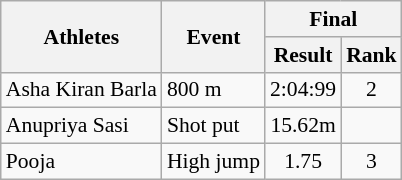<table class=wikitable style="text-align:center; font-size:90%">
<tr>
<th rowspan=2>Athletes</th>
<th rowspan=2>Event</th>
<th colspan=2>Final</th>
</tr>
<tr>
<th>Result</th>
<th>Rank</th>
</tr>
<tr>
<td align="left">Asha Kiran Barla</td>
<td align="left">800 m</td>
<td>2:04:99</td>
<td>2</td>
</tr>
<tr>
<td align="left">Anupriya Sasi</td>
<td align="left">Shot put</td>
<td>15.62m</td>
<td></td>
</tr>
<tr>
<td align="left">Pooja</td>
<td align="left">High jump</td>
<td>1.75</td>
<td>3</td>
</tr>
</table>
